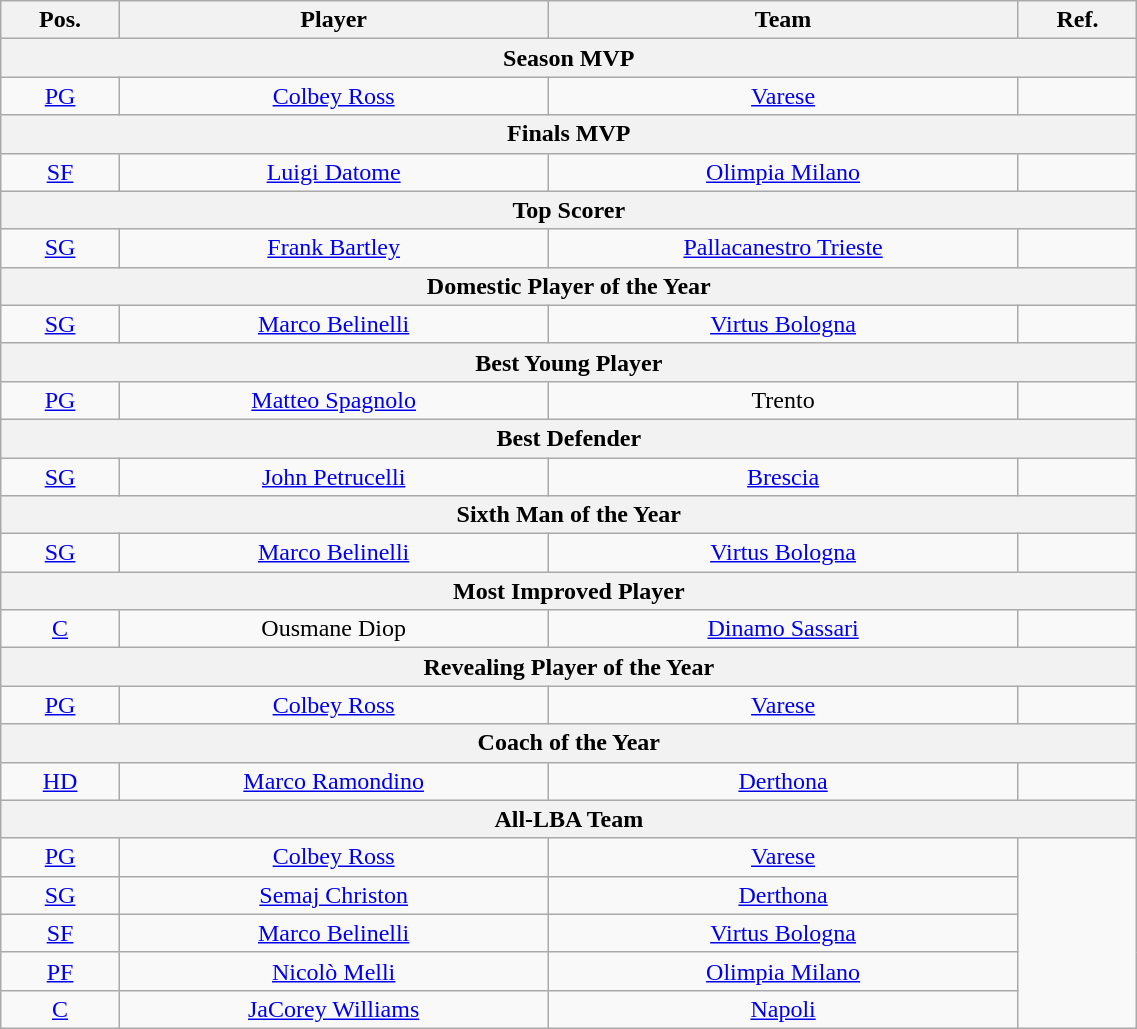<table | class="wikitable" style="text-align: center;" width="60%">
<tr>
<th>Pos.</th>
<th>Player</th>
<th>Team</th>
<th>Ref.</th>
</tr>
<tr>
<th colspan="4">Season MVP</th>
</tr>
<tr>
<td><a href='#'>PG</a></td>
<td> <a href='#'>Colbey Ross</a></td>
<td><a href='#'>Varese</a></td>
<td></td>
</tr>
<tr>
<th colspan="4">Finals MVP</th>
</tr>
<tr>
<td><a href='#'>SF</a></td>
<td> <a href='#'>Luigi Datome</a></td>
<td><a href='#'>Olimpia Milano</a></td>
<td></td>
</tr>
<tr>
<th colspan="4">Top Scorer</th>
</tr>
<tr>
<td><a href='#'>SG</a></td>
<td> <a href='#'>Frank Bartley</a></td>
<td><a href='#'>Pallacanestro Trieste</a></td>
<td></td>
</tr>
<tr>
<th colspan="4">Domestic Player of the Year</th>
</tr>
<tr>
<td><a href='#'>SG</a></td>
<td> <a href='#'>Marco Belinelli</a></td>
<td><a href='#'>Virtus Bologna</a></td>
<td></td>
</tr>
<tr>
<th colspan="4">Best Young Player</th>
</tr>
<tr>
<td><a href='#'>PG</a></td>
<td> <a href='#'>Matteo Spagnolo</a></td>
<td>Trento</td>
<td></td>
</tr>
<tr>
<th colspan="4">Best Defender</th>
</tr>
<tr>
<td><a href='#'>SG</a></td>
<td> <a href='#'>John Petrucelli</a></td>
<td><a href='#'>Brescia</a></td>
<td></td>
</tr>
<tr>
<th colspan="4">Sixth Man of the Year</th>
</tr>
<tr>
<td><a href='#'>SG</a></td>
<td> <a href='#'>Marco Belinelli</a></td>
<td><a href='#'>Virtus Bologna</a></td>
<td></td>
</tr>
<tr>
<th colspan="4">Most Improved Player</th>
</tr>
<tr>
<td><a href='#'>C</a></td>
<td> Ousmane Diop</td>
<td><a href='#'>Dinamo Sassari</a></td>
<td></td>
</tr>
<tr>
<th colspan="4">Revealing Player of the Year</th>
</tr>
<tr>
<td><a href='#'>PG</a></td>
<td> <a href='#'>Colbey Ross</a></td>
<td><a href='#'>Varese</a></td>
<td></td>
</tr>
<tr>
<th colspan="4">Coach of the Year</th>
</tr>
<tr>
<td><a href='#'>HD</a></td>
<td> <a href='#'>Marco Ramondino</a></td>
<td><a href='#'>Derthona</a></td>
<td></td>
</tr>
<tr>
<th colspan="4">All-LBA Team</th>
</tr>
<tr>
<td><a href='#'>PG</a></td>
<td> <a href='#'>Colbey Ross</a></td>
<td><a href='#'>Varese</a></td>
<td rowspan="5"></td>
</tr>
<tr>
<td><a href='#'>SG</a></td>
<td> <a href='#'>Semaj Christon</a></td>
<td><a href='#'>Derthona</a></td>
</tr>
<tr>
<td><a href='#'>SF</a></td>
<td> <a href='#'>Marco Belinelli</a></td>
<td><a href='#'>Virtus Bologna</a></td>
</tr>
<tr>
<td><a href='#'>PF</a></td>
<td> <a href='#'>Nicolò Melli</a></td>
<td><a href='#'>Olimpia Milano</a></td>
</tr>
<tr>
<td><a href='#'>C</a></td>
<td> <a href='#'>JaCorey Williams</a></td>
<td><a href='#'>Napoli</a></td>
</tr>
</table>
